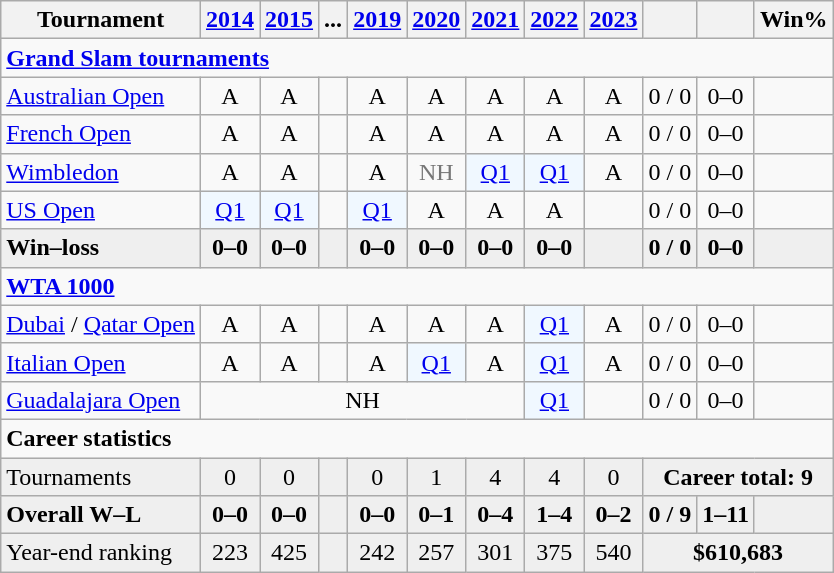<table class="wikitable" style="text-align:center;">
<tr>
<th>Tournament</th>
<th><a href='#'>2014</a></th>
<th><a href='#'>2015</a></th>
<th>...</th>
<th><a href='#'>2019</a></th>
<th><a href='#'>2020</a></th>
<th><a href='#'>2021</a></th>
<th><a href='#'>2022</a></th>
<th><a href='#'>2023</a></th>
<th></th>
<th></th>
<th>Win%</th>
</tr>
<tr>
<td colspan="12" align="left"><strong><a href='#'>Grand Slam tournaments</a></strong></td>
</tr>
<tr>
<td align="left"><a href='#'>Australian Open</a></td>
<td>A</td>
<td>A</td>
<td></td>
<td>A</td>
<td>A</td>
<td>A</td>
<td>A</td>
<td>A</td>
<td>0 / 0</td>
<td>0–0</td>
<td></td>
</tr>
<tr>
<td align="left"><a href='#'>French Open</a></td>
<td>A</td>
<td>A</td>
<td></td>
<td>A</td>
<td>A</td>
<td>A</td>
<td>A</td>
<td>A</td>
<td>0 / 0</td>
<td>0–0</td>
<td></td>
</tr>
<tr>
<td align="left"><a href='#'>Wimbledon</a></td>
<td>A</td>
<td>A</td>
<td></td>
<td>A</td>
<td style="color:#767676;">NH</td>
<td bgcolor="f0f8ff"><a href='#'>Q1</a></td>
<td bgcolor=f0f8ff><a href='#'>Q1</a></td>
<td>A</td>
<td>0 / 0</td>
<td>0–0</td>
<td></td>
</tr>
<tr>
<td align="left"><a href='#'>US Open</a></td>
<td bgcolor="f0f8ff"><a href='#'>Q1</a></td>
<td bgcolor="f0f8ff"><a href='#'>Q1</a></td>
<td></td>
<td bgcolor="f0f8ff"><a href='#'>Q1</a></td>
<td>A</td>
<td>A</td>
<td>A</td>
<td></td>
<td>0 / 0</td>
<td>0–0</td>
<td></td>
</tr>
<tr style="background:#efefef; font-weight:bold;">
<td style="text-align:left">Win–loss</td>
<td>0–0</td>
<td>0–0</td>
<td></td>
<td>0–0</td>
<td>0–0</td>
<td>0–0</td>
<td>0–0</td>
<td></td>
<td>0 / 0</td>
<td>0–0</td>
<td></td>
</tr>
<tr>
<td colspan="12" align="left"><strong><a href='#'>WTA 1000</a></strong></td>
</tr>
<tr>
<td align="left"><a href='#'>Dubai</a> / <a href='#'>Qatar Open</a></td>
<td>A</td>
<td>A</td>
<td></td>
<td>A</td>
<td>A</td>
<td>A</td>
<td bgcolor=f0f8ff><a href='#'>Q1</a></td>
<td>A</td>
<td>0 / 0</td>
<td>0–0</td>
<td></td>
</tr>
<tr>
<td align="left"><a href='#'>Italian Open</a></td>
<td>A</td>
<td>A</td>
<td></td>
<td>A</td>
<td bgcolor="f0f8ff"><a href='#'>Q1</a></td>
<td>A</td>
<td bgcolor="f0f8ff"><a href='#'>Q1</a></td>
<td>A</td>
<td>0 / 0</td>
<td>0–0</td>
<td></td>
</tr>
<tr>
<td align="left"><a href='#'>Guadalajara Open</a></td>
<td colspan="6">NH</td>
<td bgcolor="f0f8ff"><a href='#'>Q1</a></td>
<td></td>
<td>0 / 0</td>
<td>0–0</td>
<td></td>
</tr>
<tr>
<td colspan="12" align="left"><strong>Career statistics</strong></td>
</tr>
<tr bgcolor=efefef>
<td align=left>Tournaments</td>
<td>0</td>
<td>0</td>
<td></td>
<td>0</td>
<td>1</td>
<td>4</td>
<td>4</td>
<td>0</td>
<td colspan="3"><strong>Career total: 9</strong></td>
</tr>
<tr style="background:#efefef; font-weight:bold;">
<td align=left>Overall W–L</td>
<td>0–0</td>
<td>0–0</td>
<td></td>
<td>0–0</td>
<td>0–1</td>
<td>0–4</td>
<td>1–4</td>
<td>0–2</td>
<td>0 / 9</td>
<td>1–11</td>
<td></td>
</tr>
<tr bgcolor=efefef>
<td align=left>Year-end ranking</td>
<td>223</td>
<td>425</td>
<td></td>
<td>242</td>
<td>257</td>
<td>301</td>
<td>375</td>
<td>540</td>
<td colspan="3"><strong>$610,683</strong></td>
</tr>
</table>
